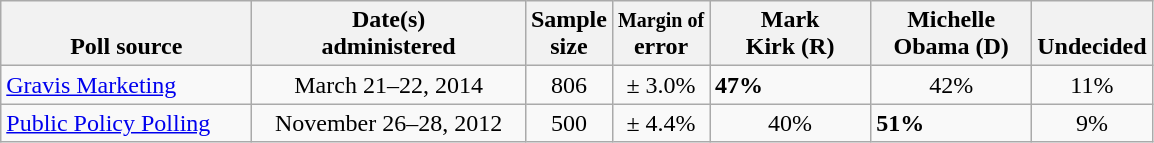<table class="wikitable">
<tr valign= bottom>
<th style="width:160px;">Poll source</th>
<th style="width:175px;">Date(s)<br>administered</th>
<th class=small>Sample<br>size</th>
<th><small>Margin of</small><br>error</th>
<th style="width:100px;">Mark<br>Kirk (R)</th>
<th style="width:100px;">Michelle<br>Obama (D)</th>
<th>Undecided</th>
</tr>
<tr>
<td><a href='#'>Gravis Marketing</a></td>
<td align=center>March 21–22, 2014</td>
<td align=center>806</td>
<td align=center>± 3.0%</td>
<td><strong>47%</strong></td>
<td align=center>42%</td>
<td align=center>11%</td>
</tr>
<tr>
<td><a href='#'>Public Policy Polling</a></td>
<td align=center>November 26–28, 2012</td>
<td align=center>500</td>
<td align=center>± 4.4%</td>
<td align=center>40%</td>
<td><strong>51%</strong></td>
<td align=center>9%</td>
</tr>
</table>
